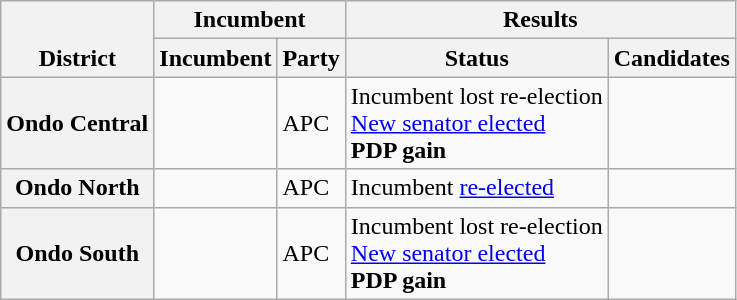<table class="wikitable sortable">
<tr valign=bottom>
<th rowspan=2>District</th>
<th colspan=2>Incumbent</th>
<th colspan=2>Results</th>
</tr>
<tr valign=bottom>
<th>Incumbent</th>
<th>Party</th>
<th>Status</th>
<th>Candidates</th>
</tr>
<tr>
<th>Ondo Central</th>
<td></td>
<td>APC</td>
<td>Incumbent lost re-election<br><a href='#'>New senator elected</a><br><strong>PDP gain</strong></td>
<td nowrap></td>
</tr>
<tr>
<th>Ondo North</th>
<td></td>
<td>APC</td>
<td>Incumbent <a href='#'>re-elected</a></td>
<td nowrap></td>
</tr>
<tr>
<th>Ondo South</th>
<td></td>
<td>APC</td>
<td>Incumbent lost re-election<br><a href='#'>New senator elected</a><br><strong>PDP gain</strong></td>
<td nowrap></td>
</tr>
</table>
